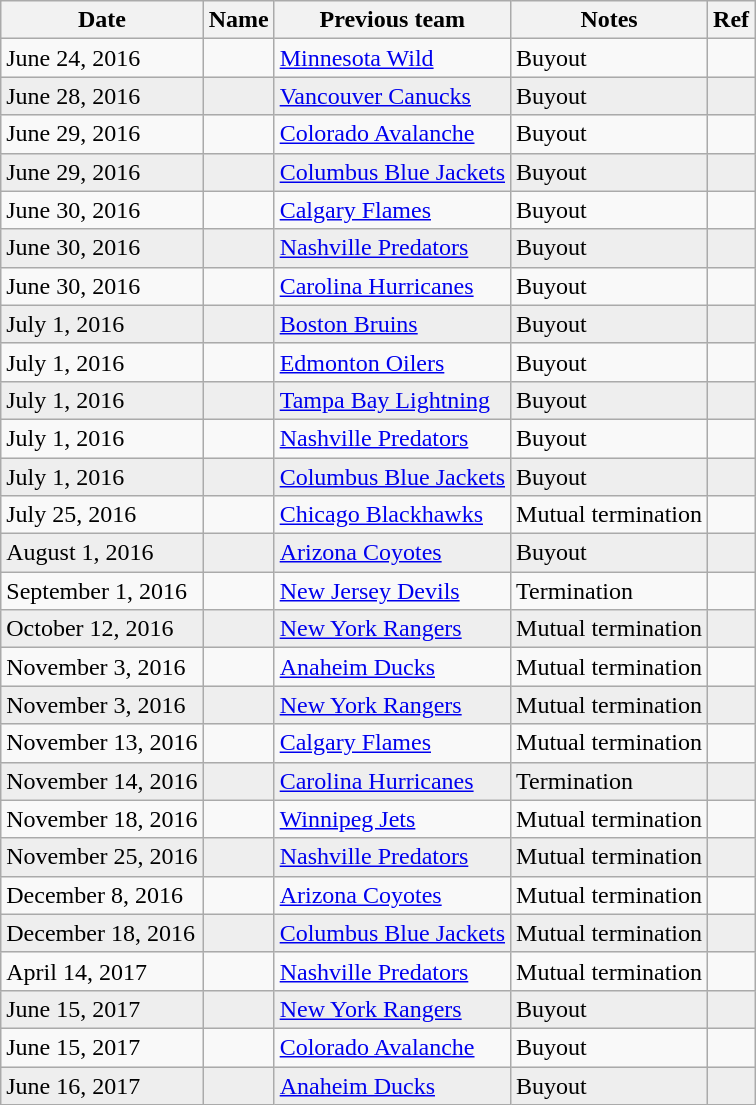<table class="wikitable sortable" border="1">
<tr>
<th>Date</th>
<th>Name</th>
<th>Previous team</th>
<th>Notes</th>
<th>Ref</th>
</tr>
<tr>
<td>June 24, 2016</td>
<td></td>
<td><a href='#'>Minnesota Wild</a></td>
<td>Buyout</td>
<td></td>
</tr>
<tr bgcolor="eeeeee">
<td>June 28, 2016</td>
<td></td>
<td><a href='#'>Vancouver Canucks</a></td>
<td>Buyout</td>
<td></td>
</tr>
<tr>
<td>June 29, 2016</td>
<td></td>
<td><a href='#'>Colorado Avalanche</a></td>
<td>Buyout</td>
<td></td>
</tr>
<tr bgcolor="eeeeee">
<td>June 29, 2016</td>
<td></td>
<td><a href='#'>Columbus Blue Jackets</a></td>
<td>Buyout</td>
<td></td>
</tr>
<tr>
<td>June 30, 2016</td>
<td></td>
<td><a href='#'>Calgary Flames</a></td>
<td>Buyout</td>
<td></td>
</tr>
<tr bgcolor="eeeeee">
<td>June 30, 2016</td>
<td></td>
<td><a href='#'>Nashville Predators</a></td>
<td>Buyout</td>
<td></td>
</tr>
<tr>
<td>June 30, 2016</td>
<td></td>
<td><a href='#'>Carolina Hurricanes</a></td>
<td>Buyout</td>
<td></td>
</tr>
<tr bgcolor="eeeeee">
<td>July 1, 2016</td>
<td></td>
<td><a href='#'>Boston Bruins</a></td>
<td>Buyout</td>
<td></td>
</tr>
<tr>
<td>July 1, 2016</td>
<td></td>
<td><a href='#'>Edmonton Oilers</a></td>
<td>Buyout</td>
<td></td>
</tr>
<tr bgcolor="eeeeee">
<td>July 1, 2016</td>
<td></td>
<td><a href='#'>Tampa Bay Lightning</a></td>
<td>Buyout</td>
<td></td>
</tr>
<tr>
<td>July 1, 2016</td>
<td></td>
<td><a href='#'>Nashville Predators</a></td>
<td>Buyout</td>
<td></td>
</tr>
<tr bgcolor="eeeeee">
<td>July 1, 2016</td>
<td></td>
<td><a href='#'>Columbus Blue Jackets</a></td>
<td>Buyout</td>
<td></td>
</tr>
<tr>
<td>July 25, 2016</td>
<td></td>
<td><a href='#'>Chicago Blackhawks</a></td>
<td>Mutual termination</td>
<td></td>
</tr>
<tr bgcolor="eeeeee">
<td>August 1, 2016</td>
<td></td>
<td><a href='#'>Arizona Coyotes</a></td>
<td>Buyout</td>
<td></td>
</tr>
<tr>
<td>September 1, 2016</td>
<td></td>
<td><a href='#'>New Jersey Devils</a></td>
<td>Termination</td>
<td></td>
</tr>
<tr bgcolor="eeeeee">
<td>October 12, 2016</td>
<td></td>
<td><a href='#'>New York Rangers</a></td>
<td>Mutual termination</td>
<td></td>
</tr>
<tr>
<td>November 3, 2016</td>
<td></td>
<td><a href='#'>Anaheim Ducks</a></td>
<td>Mutual termination</td>
<td></td>
</tr>
<tr bgcolor="eeeeee">
<td>November 3, 2016</td>
<td></td>
<td><a href='#'>New York Rangers</a></td>
<td>Mutual termination</td>
<td></td>
</tr>
<tr>
<td>November 13, 2016</td>
<td></td>
<td><a href='#'>Calgary Flames</a></td>
<td>Mutual termination</td>
<td></td>
</tr>
<tr bgcolor="eeeeee">
<td>November 14, 2016</td>
<td></td>
<td><a href='#'>Carolina Hurricanes</a></td>
<td>Termination</td>
<td></td>
</tr>
<tr>
<td>November 18, 2016</td>
<td></td>
<td><a href='#'>Winnipeg Jets</a></td>
<td>Mutual termination</td>
<td></td>
</tr>
<tr bgcolor="eeeeee">
<td>November 25, 2016</td>
<td></td>
<td><a href='#'>Nashville Predators</a></td>
<td>Mutual termination</td>
<td></td>
</tr>
<tr>
<td>December 8, 2016</td>
<td></td>
<td><a href='#'>Arizona Coyotes</a></td>
<td>Mutual termination</td>
<td></td>
</tr>
<tr bgcolor="eeeeee">
<td>December 18, 2016</td>
<td></td>
<td><a href='#'>Columbus Blue Jackets</a></td>
<td>Mutual termination</td>
<td></td>
</tr>
<tr>
<td>April 14, 2017</td>
<td></td>
<td><a href='#'>Nashville Predators</a></td>
<td>Mutual termination</td>
<td></td>
</tr>
<tr bgcolor="eeeeee">
<td>June 15, 2017</td>
<td></td>
<td><a href='#'>New York Rangers</a></td>
<td>Buyout</td>
<td></td>
</tr>
<tr>
<td>June 15, 2017</td>
<td></td>
<td><a href='#'>Colorado Avalanche</a></td>
<td>Buyout</td>
<td></td>
</tr>
<tr bgcolor="eeeeee">
<td>June 16, 2017</td>
<td></td>
<td><a href='#'>Anaheim Ducks</a></td>
<td>Buyout</td>
<td></td>
</tr>
</table>
